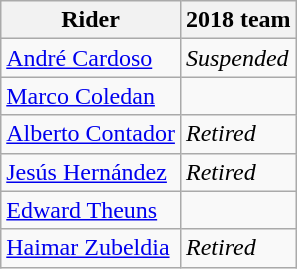<table class="wikitable">
<tr>
<th>Rider</th>
<th>2018 team</th>
</tr>
<tr>
<td><a href='#'>André Cardoso</a></td>
<td><em>Suspended</em></td>
</tr>
<tr>
<td><a href='#'>Marco Coledan</a></td>
<td></td>
</tr>
<tr>
<td><a href='#'>Alberto Contador</a></td>
<td><em>Retired</em></td>
</tr>
<tr>
<td><a href='#'>Jesús Hernández</a></td>
<td><em>Retired</em></td>
</tr>
<tr>
<td><a href='#'>Edward Theuns</a></td>
<td></td>
</tr>
<tr>
<td><a href='#'>Haimar Zubeldia</a></td>
<td><em>Retired</em></td>
</tr>
</table>
